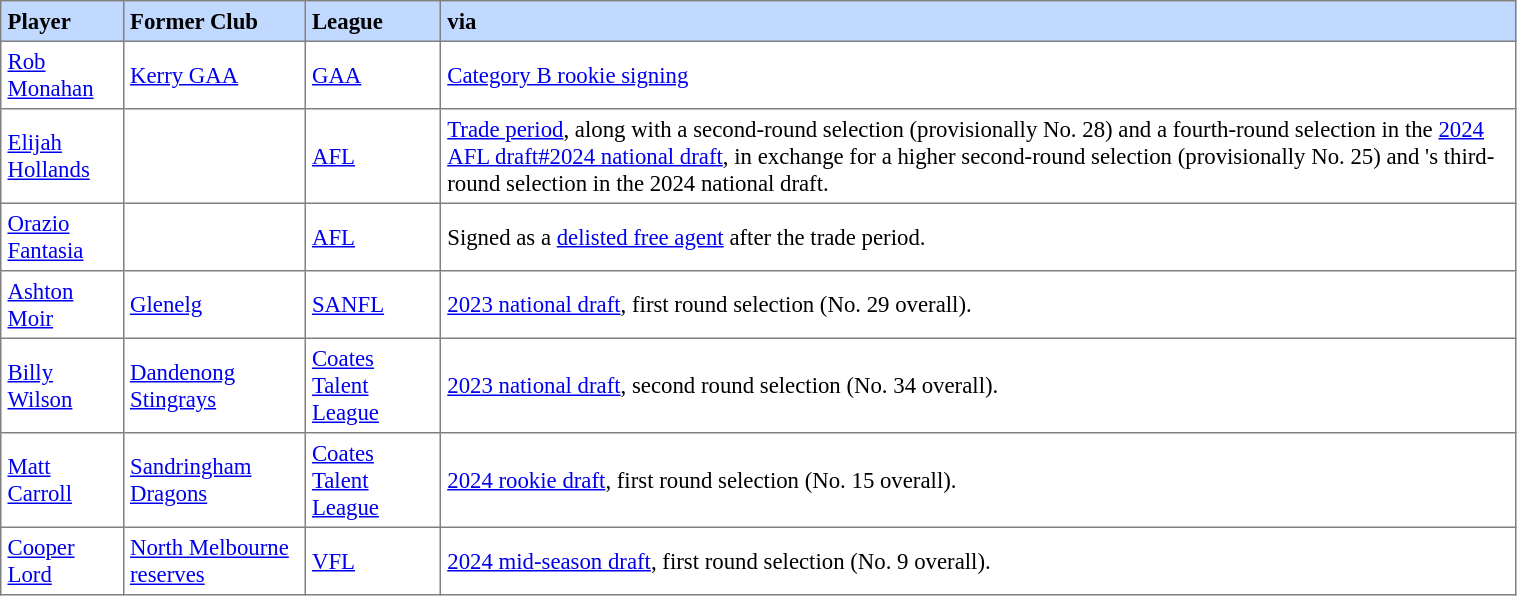<table border="1" cellpadding="4" cellspacing="0"  style="text-align:left; font-size:95%; border-collapse:collapse; width:80%;">
<tr style="background:#C1D8FF;">
<th>Player</th>
<th>Former Club</th>
<th>League</th>
<th>via</th>
</tr>
<tr>
<td><a href='#'>Rob Monahan</a></td>
<td><a href='#'>Kerry GAA</a></td>
<td><a href='#'>GAA</a></td>
<td><a href='#'>Category B rookie signing</a></td>
</tr>
<tr>
<td><a href='#'>Elijah Hollands</a></td>
<td></td>
<td><a href='#'>AFL</a></td>
<td><a href='#'>Trade period</a>, along with a second-round selection (provisionally No. 28) and a fourth-round selection in the <a href='#'>2024 AFL draft#2024 national draft</a>, in exchange for a higher second-round selection (provisionally No. 25) and 's third-round selection in the 2024 national draft.</td>
</tr>
<tr>
<td><a href='#'>Orazio Fantasia</a></td>
<td></td>
<td><a href='#'>AFL</a></td>
<td>Signed as a <a href='#'>delisted free agent</a> after the trade period.</td>
</tr>
<tr>
<td><a href='#'>Ashton Moir</a></td>
<td><a href='#'>Glenelg</a></td>
<td><a href='#'>SANFL</a></td>
<td><a href='#'>2023 national draft</a>, first round selection (No. 29 overall).</td>
</tr>
<tr>
<td><a href='#'>Billy Wilson</a></td>
<td><a href='#'>Dandenong Stingrays</a></td>
<td><a href='#'>Coates Talent League</a></td>
<td><a href='#'>2023 national draft</a>, second round selection (No. 34 overall).</td>
</tr>
<tr>
<td><a href='#'>Matt Carroll</a></td>
<td><a href='#'>Sandringham Dragons</a></td>
<td><a href='#'>Coates Talent League</a></td>
<td><a href='#'>2024 rookie draft</a>, first round selection (No. 15 overall).</td>
</tr>
<tr>
<td><a href='#'>Cooper Lord</a></td>
<td><a href='#'>North Melbourne reserves</a></td>
<td><a href='#'>VFL</a></td>
<td><a href='#'>2024 mid-season draft</a>, first round selection (No. 9 overall).</td>
</tr>
</table>
